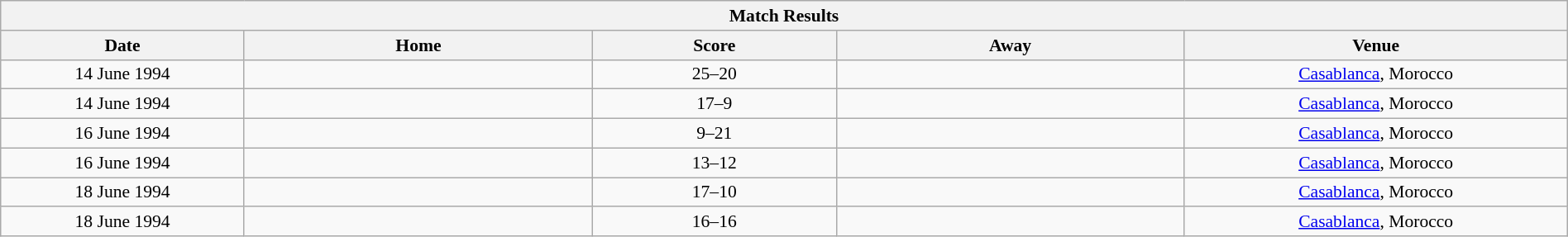<table class="wikitable" style="font-size:90%; width: 100%; text-align: center;">
<tr>
<th colspan=5>Match Results</th>
</tr>
<tr>
<th width=7%>Date</th>
<th width=10%>Home</th>
<th width=7%>Score</th>
<th width=10%>Away</th>
<th width=11%>Venue</th>
</tr>
<tr>
<td>14 June 1994</td>
<td></td>
<td>25–20</td>
<td></td>
<td><a href='#'>Casablanca</a>, Morocco</td>
</tr>
<tr>
<td>14 June 1994</td>
<td></td>
<td>17–9</td>
<td></td>
<td><a href='#'>Casablanca</a>, Morocco</td>
</tr>
<tr>
<td>16 June 1994</td>
<td></td>
<td>9–21</td>
<td></td>
<td><a href='#'>Casablanca</a>, Morocco</td>
</tr>
<tr>
<td>16 June 1994</td>
<td></td>
<td>13–12</td>
<td></td>
<td><a href='#'>Casablanca</a>, Morocco</td>
</tr>
<tr>
<td>18 June 1994</td>
<td></td>
<td>17–10</td>
<td></td>
<td><a href='#'>Casablanca</a>, Morocco</td>
</tr>
<tr>
<td>18 June 1994</td>
<td></td>
<td>16–16</td>
<td></td>
<td><a href='#'>Casablanca</a>, Morocco</td>
</tr>
</table>
